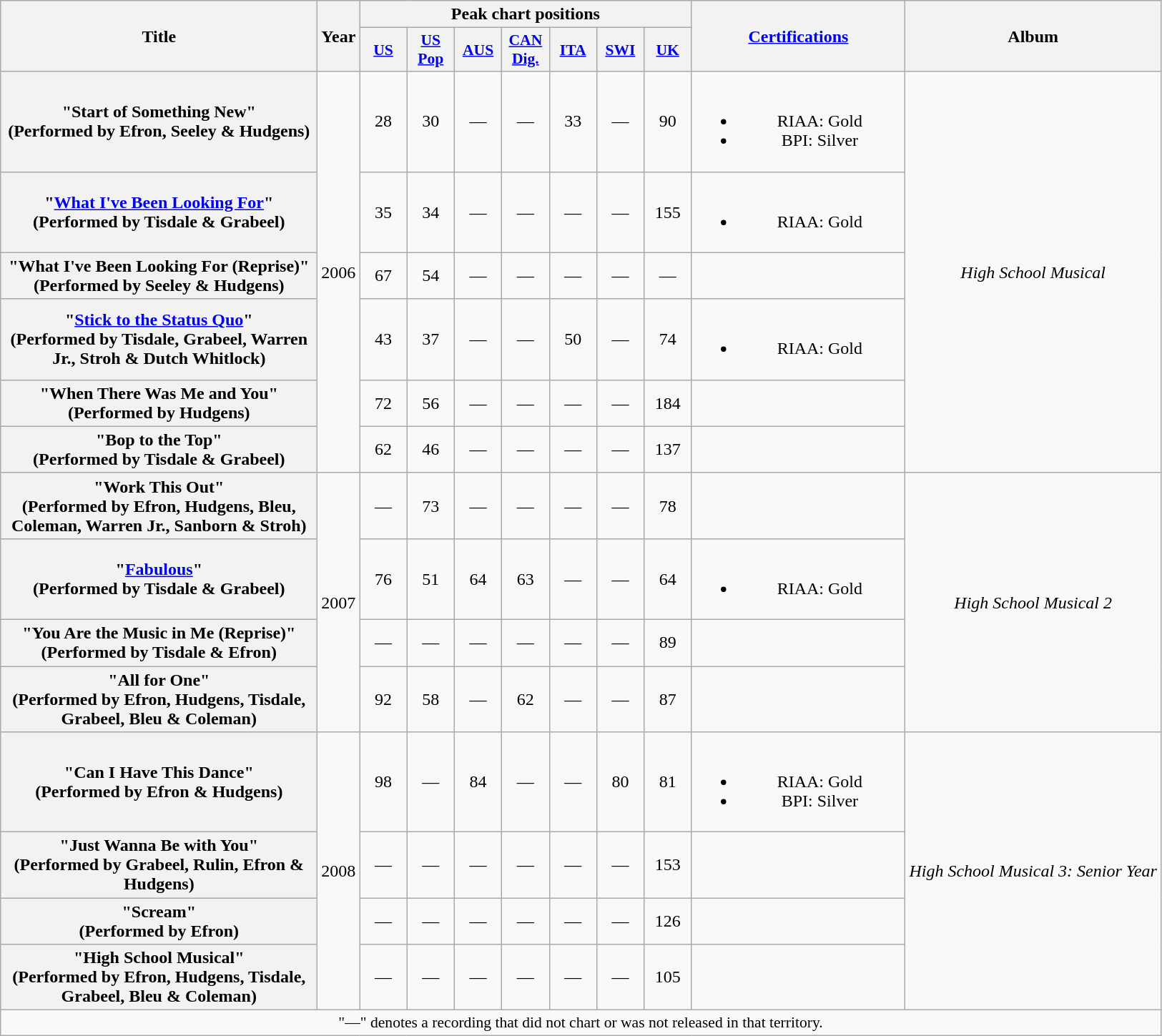<table class="wikitable plainrowheaders" style="text-align:center;" border="1">
<tr>
<th scope="col" rowspan="2" style="width:18em;">Title</th>
<th scope="col" rowspan="2">Year</th>
<th scope="col" colspan="7">Peak chart positions</th>
<th scope="col" rowspan="2" style="width:12em;"><a href='#'>Certifications</a></th>
<th scope="col" rowspan="2">Album</th>
</tr>
<tr>
<th scope="col" style="width:2.6em;font-size:90%;"><a href='#'>US</a><br></th>
<th scope="col" style="width:2.6em;font-size:90%;"><a href='#'>US<br>Pop</a><br></th>
<th scope="col" style="width:2.6em;font-size:90%;"><a href='#'>AUS</a><br></th>
<th scope="col" style="width:2.6em;font-size:90%;"><a href='#'>CAN<br>Dig.</a><br></th>
<th scope="col" style="width:2.6em;font-size:90%;"><a href='#'>ITA</a><br></th>
<th scope="col" style="width:2.6em;font-size:90%;"><a href='#'>SWI</a><br></th>
<th scope="col" style="width:2.6em;font-size:90%;"><a href='#'>UK</a><br></th>
</tr>
<tr>
<th scope="row">"Start of Something New"<br><span>(Performed by Efron, Seeley & Hudgens)</span></th>
<td rowspan="6">2006</td>
<td>28</td>
<td>30</td>
<td>—</td>
<td>—</td>
<td>33</td>
<td>—</td>
<td>90</td>
<td><br><ul><li>RIAA: Gold</li><li>BPI: Silver</li></ul></td>
<td rowspan="6"><em>High School Musical</em></td>
</tr>
<tr>
<th scope="row">"<a href='#'>What I've Been Looking For</a>"<br><span>(Performed by Tisdale & Grabeel)</span></th>
<td>35</td>
<td>34</td>
<td>—</td>
<td>—</td>
<td>—</td>
<td>—</td>
<td>155</td>
<td><br><ul><li>RIAA: Gold</li></ul></td>
</tr>
<tr>
<th scope="row">"What I've Been Looking For (Reprise)"<br><span>(Performed by Seeley & Hudgens)</span></th>
<td>67</td>
<td>54</td>
<td>—</td>
<td>—</td>
<td>—</td>
<td>—</td>
<td>—</td>
<td></td>
</tr>
<tr>
<th scope="row">"<a href='#'>Stick to the Status Quo</a>"<br><span>(Performed by Tisdale, Grabeel, Warren Jr., Stroh & Dutch Whitlock)</span></th>
<td>43</td>
<td>37</td>
<td>—</td>
<td>—</td>
<td>50</td>
<td>—</td>
<td>74</td>
<td><br><ul><li>RIAA: Gold</li></ul></td>
</tr>
<tr>
<th scope="row">"When There Was Me and You"<br><span>(Performed by Hudgens)</span></th>
<td>72</td>
<td>56</td>
<td>—</td>
<td>—</td>
<td>—</td>
<td>—</td>
<td>184</td>
<td></td>
</tr>
<tr>
<th scope="row">"Bop to the Top"<br><span>(Performed by Tisdale & Grabeel)</span></th>
<td>62</td>
<td>46</td>
<td>—</td>
<td>—</td>
<td>—</td>
<td>—</td>
<td>137</td>
<td></td>
</tr>
<tr>
<th scope="row">"Work This Out"<br><span>(Performed by Efron, Hudgens, Bleu, Coleman, Warren Jr., Sanborn & Stroh)</span></th>
<td rowspan="4">2007</td>
<td>—</td>
<td>73</td>
<td>—</td>
<td>—</td>
<td>—</td>
<td>—</td>
<td>78</td>
<td></td>
<td rowspan="4"><em>High School Musical 2</em></td>
</tr>
<tr>
<th scope="row">"<a href='#'>Fabulous</a>"<br><span>(Performed by Tisdale & Grabeel)</span></th>
<td>76</td>
<td>51</td>
<td>64</td>
<td>63</td>
<td>—</td>
<td>—</td>
<td>64</td>
<td><br><ul><li>RIAA: Gold</li></ul></td>
</tr>
<tr>
<th scope="row">"You Are the Music in Me (Reprise)"<br><span>(Performed by Tisdale & Efron)</span></th>
<td>—</td>
<td>—</td>
<td>—</td>
<td>—</td>
<td>—</td>
<td>—</td>
<td>89</td>
<td></td>
</tr>
<tr>
<th scope="row">"All for One"<br><span>(Performed by Efron, Hudgens, Tisdale, Grabeel, Bleu & Coleman)</span></th>
<td>92</td>
<td>58</td>
<td>—</td>
<td>62</td>
<td>—</td>
<td>—</td>
<td>87</td>
<td></td>
</tr>
<tr>
<th scope="row">"Can I Have This Dance"<br><span>(Performed by Efron & Hudgens)</span></th>
<td rowspan="4">2008</td>
<td>98</td>
<td>—</td>
<td>84</td>
<td>—</td>
<td>—</td>
<td>80</td>
<td>81</td>
<td><br><ul><li>RIAA: Gold</li><li>BPI: Silver</li></ul></td>
<td rowspan="4"><em>High School Musical 3: Senior Year</em></td>
</tr>
<tr>
<th scope="row">"Just Wanna Be with You"<br><span>(Performed by Grabeel, Rulin, Efron & Hudgens)</span></th>
<td>—</td>
<td>—</td>
<td>—</td>
<td>—</td>
<td>—</td>
<td>—</td>
<td>153</td>
<td></td>
</tr>
<tr>
<th scope="row">"Scream"<br><span>(Performed by Efron)</span></th>
<td>—</td>
<td>—</td>
<td>—</td>
<td>—</td>
<td>—</td>
<td>—</td>
<td>126</td>
<td></td>
</tr>
<tr>
<th scope="row">"High School Musical"<br><span>(Performed by Efron, Hudgens, Tisdale, Grabeel, Bleu & Coleman)</span></th>
<td>—</td>
<td>—</td>
<td>—</td>
<td>—</td>
<td>—</td>
<td>—</td>
<td>105</td>
<td></td>
</tr>
<tr>
<td colspan="13" style="font-size:90%">"—" denotes a recording that did not chart or was not released in that territory.</td>
</tr>
</table>
